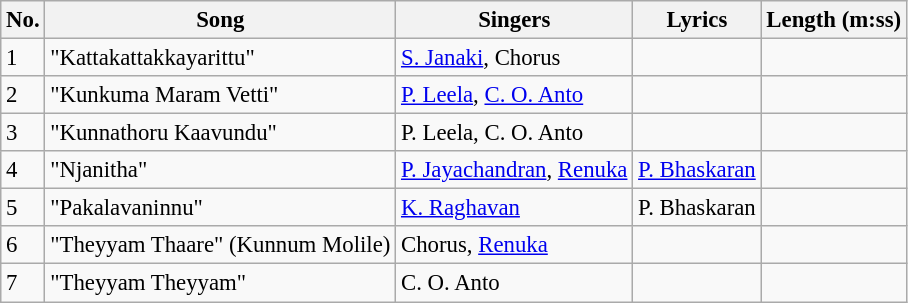<table class="wikitable" style="font-size:95%;">
<tr>
<th>No.</th>
<th>Song</th>
<th>Singers</th>
<th>Lyrics</th>
<th>Length (m:ss)</th>
</tr>
<tr>
<td>1</td>
<td>"Kattakattakkayarittu"</td>
<td><a href='#'>S. Janaki</a>, Chorus</td>
<td></td>
<td></td>
</tr>
<tr>
<td>2</td>
<td>"Kunkuma Maram Vetti"</td>
<td><a href='#'>P. Leela</a>, <a href='#'>C. O. Anto</a></td>
<td></td>
<td></td>
</tr>
<tr>
<td>3</td>
<td>"Kunnathoru Kaavundu"</td>
<td>P. Leela, C. O. Anto</td>
<td></td>
<td></td>
</tr>
<tr>
<td>4</td>
<td>"Njanitha"</td>
<td><a href='#'>P. Jayachandran</a>, <a href='#'>Renuka</a></td>
<td><a href='#'>P. Bhaskaran</a></td>
<td></td>
</tr>
<tr>
<td>5</td>
<td>"Pakalavaninnu"</td>
<td><a href='#'>K. Raghavan</a></td>
<td>P. Bhaskaran</td>
<td></td>
</tr>
<tr>
<td>6</td>
<td>"Theyyam Thaare" (Kunnum Molile)</td>
<td>Chorus, <a href='#'>Renuka</a></td>
<td></td>
<td></td>
</tr>
<tr>
<td>7</td>
<td>"Theyyam Theyyam"</td>
<td>C. O. Anto</td>
<td></td>
<td></td>
</tr>
</table>
